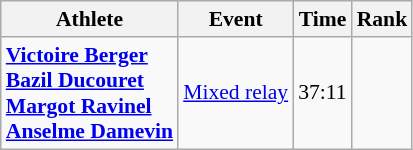<table class="wikitable" style="font-size:90%">
<tr>
<th>Athlete</th>
<th>Event</th>
<th>Time</th>
<th>Rank</th>
</tr>
<tr align=center>
<td align=left><strong><a href='#'>Victoire Berger</a><br><a href='#'>Bazil Ducouret</a><br><a href='#'>Margot Ravinel</a><br><a href='#'>Anselme Damevin</a></strong></td>
<td align=left><a href='#'>Mixed relay</a></td>
<td>37:11</td>
<td></td>
</tr>
</table>
